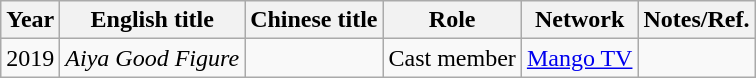<table class="wikitable">
<tr>
<th>Year</th>
<th>English title</th>
<th>Chinese title</th>
<th>Role</th>
<th>Network</th>
<th>Notes/Ref.</th>
</tr>
<tr>
<td>2019</td>
<td><em>Aiya Good Figure</em></td>
<td></td>
<td rowspan=1>Cast member</td>
<td><a href='#'>Mango TV</a></td>
<td></td>
</tr>
</table>
